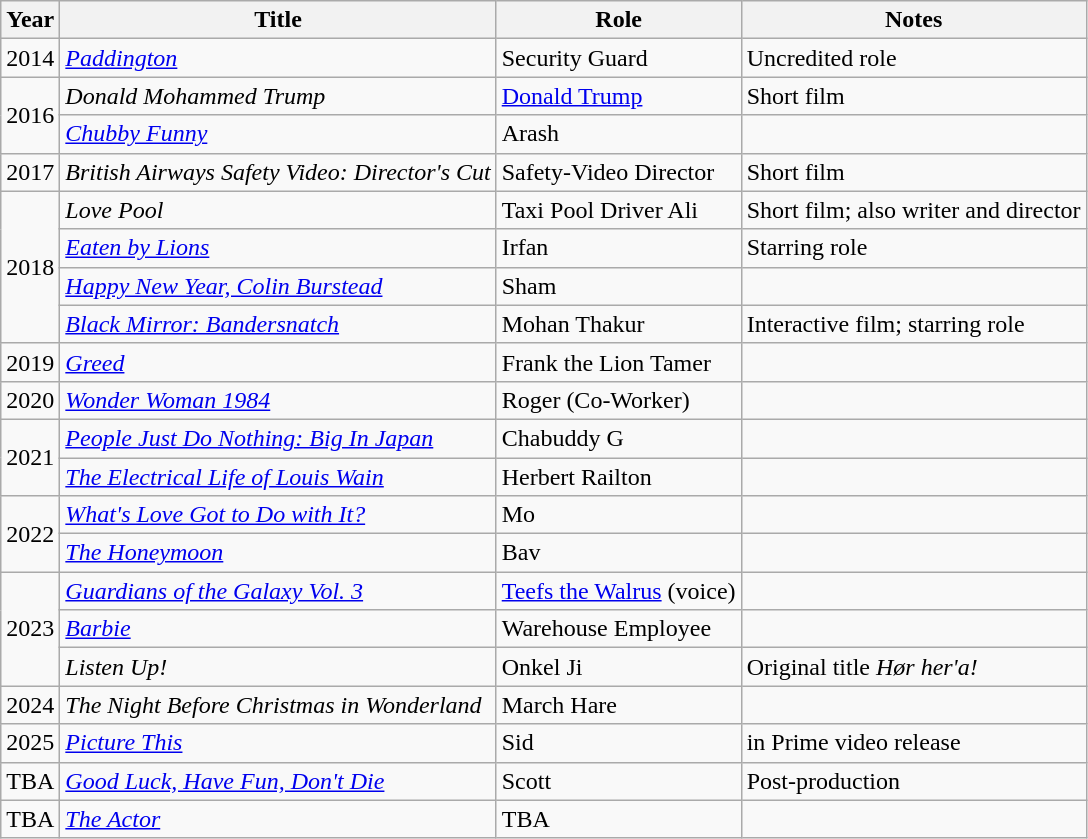<table class="wikitable sortable">
<tr>
<th>Year</th>
<th>Title</th>
<th>Role</th>
<th>Notes</th>
</tr>
<tr>
<td>2014</td>
<td><em><a href='#'>Paddington</a></em></td>
<td>Security Guard</td>
<td>Uncredited role</td>
</tr>
<tr>
<td rowspan="2">2016</td>
<td><em>Donald Mohammed Trump</em></td>
<td><a href='#'>Donald Trump</a></td>
<td>Short film</td>
</tr>
<tr>
<td><em><a href='#'>Chubby Funny</a></em></td>
<td>Arash</td>
<td></td>
</tr>
<tr>
<td>2017</td>
<td><em>British Airways Safety Video: Director's Cut</em></td>
<td>Safety-Video Director</td>
<td>Short film</td>
</tr>
<tr>
<td rowspan="4">2018</td>
<td><em>Love Pool</em></td>
<td>Taxi Pool Driver Ali</td>
<td>Short film; also writer and director</td>
</tr>
<tr>
<td><em><a href='#'>Eaten by Lions</a></em></td>
<td>Irfan</td>
<td>Starring role</td>
</tr>
<tr>
<td><em><a href='#'>Happy New Year, Colin Burstead</a></em></td>
<td>Sham</td>
<td></td>
</tr>
<tr>
<td><em><a href='#'>Black Mirror: Bandersnatch</a></em></td>
<td>Mohan Thakur</td>
<td>Interactive film; starring role</td>
</tr>
<tr>
<td>2019</td>
<td><a href='#'><em>Greed</em></a></td>
<td>Frank the Lion Tamer</td>
<td></td>
</tr>
<tr>
<td>2020</td>
<td><em><a href='#'>Wonder Woman 1984</a></em></td>
<td>Roger (Co-Worker)</td>
<td></td>
</tr>
<tr>
<td rowspan="2">2021</td>
<td><em><a href='#'>People Just Do Nothing: Big In Japan</a></em></td>
<td>Chabuddy G</td>
<td></td>
</tr>
<tr>
<td><em><a href='#'>The Electrical Life of Louis Wain</a></em></td>
<td>Herbert Railton</td>
<td></td>
</tr>
<tr>
<td rowspan="2">2022</td>
<td><em><a href='#'>What's Love Got to Do with It?</a></em></td>
<td>Mo</td>
<td></td>
</tr>
<tr>
<td><em><a href='#'>The Honeymoon</a></em></td>
<td>Bav</td>
<td></td>
</tr>
<tr>
<td rowspan="3">2023</td>
<td><em><a href='#'>Guardians of the Galaxy Vol. 3</a></em></td>
<td><a href='#'>Teefs the Walrus</a> (voice)</td>
<td></td>
</tr>
<tr>
<td><em><a href='#'>Barbie</a></em></td>
<td>Warehouse Employee</td>
<td></td>
</tr>
<tr>
<td><em>Listen Up!</em></td>
<td>Onkel Ji</td>
<td>Original title <em>Hør her'a!</em></td>
</tr>
<tr>
<td>2024</td>
<td><em>The Night Before Christmas in Wonderland</em></td>
<td>March Hare</td>
<td></td>
</tr>
<tr>
<td>2025</td>
<td><em><a href='#'>Picture This</a></em></td>
<td>Sid</td>
<td>in Prime video release</td>
</tr>
<tr>
<td>TBA</td>
<td><em><a href='#'>Good Luck, Have Fun, Don't Die</a></em></td>
<td>Scott</td>
<td>Post-production</td>
</tr>
<tr>
<td>TBA</td>
<td><em><a href='#'>The Actor</a></em></td>
<td>TBA</td>
<td></td>
</tr>
</table>
